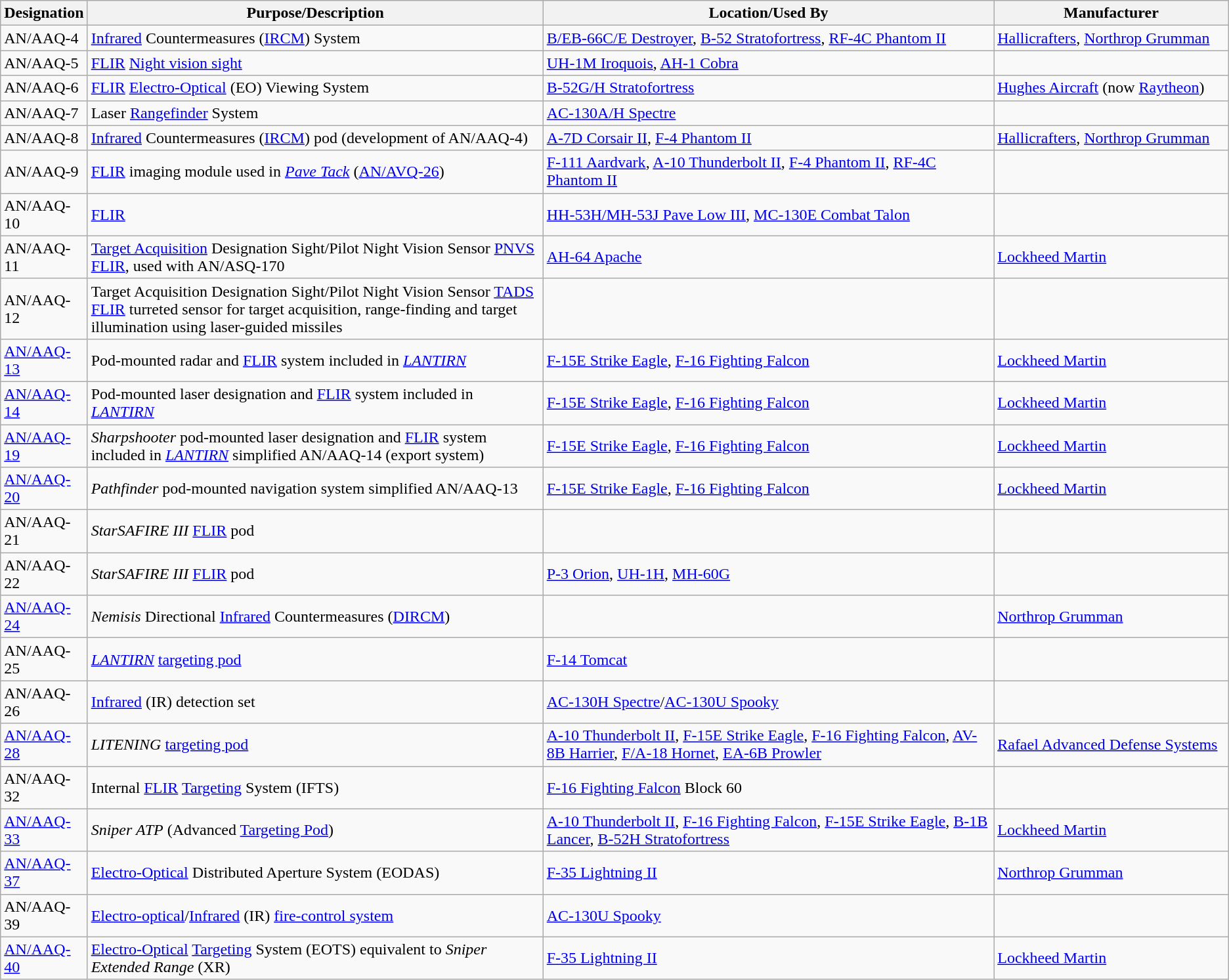<table class="wikitable sortable">
<tr>
<th scope="col">Designation</th>
<th scope="col" style="width: 500px;">Purpose/Description</th>
<th scope="col" style="width: 500px;">Location/Used By</th>
<th scope="col" style="width: 250px;">Manufacturer</th>
</tr>
<tr>
<td>AN/AAQ-4</td>
<td><a href='#'>Infrared</a> Countermeasures (<a href='#'>IRCM</a>) System</td>
<td><a href='#'>B/EB-66C/E Destroyer</a>, <a href='#'>B-52 Stratofortress</a>, <a href='#'>RF-4C Phantom II</a></td>
<td><a href='#'>Hallicrafters</a>, <a href='#'>Northrop Grumman</a></td>
</tr>
<tr>
<td>AN/AAQ-5</td>
<td><a href='#'>FLIR</a> <a href='#'>Night vision sight</a></td>
<td><a href='#'>UH-1M Iroquois</a>, <a href='#'>AH-1 Cobra</a></td>
<td></td>
</tr>
<tr>
<td>AN/AAQ-6</td>
<td><a href='#'>FLIR</a> <a href='#'>Electro-Optical</a> (EO) Viewing System</td>
<td><a href='#'>B-52G/H Stratofortress</a></td>
<td><a href='#'>Hughes Aircraft</a> (now <a href='#'>Raytheon</a>)</td>
</tr>
<tr>
<td>AN/AAQ-7</td>
<td>Laser <a href='#'>Rangefinder</a> System</td>
<td><a href='#'>AC-130A/H Spectre</a></td>
<td></td>
</tr>
<tr>
<td>AN/AAQ-8</td>
<td><a href='#'>Infrared</a> Countermeasures (<a href='#'>IRCM</a>) pod (development of AN/AAQ-4)</td>
<td><a href='#'>A-7D Corsair II</a>, <a href='#'>F-4 Phantom II</a></td>
<td><a href='#'>Hallicrafters</a>, <a href='#'>Northrop Grumman</a></td>
</tr>
<tr>
<td>AN/AAQ-9</td>
<td><a href='#'>FLIR</a> imaging module used in <em><a href='#'>Pave Tack</a></em> (<a href='#'>AN/AVQ-26</a>)</td>
<td><a href='#'>F-111 Aardvark</a>, <a href='#'>A-10 Thunderbolt II</a>, <a href='#'>F-4 Phantom II</a>, <a href='#'>RF-4C Phantom II</a></td>
<td></td>
</tr>
<tr>
<td>AN/AAQ-10</td>
<td><a href='#'>FLIR</a></td>
<td><a href='#'>HH-53H/MH-53J Pave Low III</a>, <a href='#'>MC-130E Combat Talon</a></td>
<td></td>
</tr>
<tr>
<td>AN/AAQ-11</td>
<td><a href='#'>Target Acquisition</a> Designation Sight/Pilot Night Vision Sensor <a href='#'>PNVS</a> <a href='#'>FLIR</a>, used with AN/ASQ-170</td>
<td><a href='#'>AH-64 Apache</a></td>
<td><a href='#'>Lockheed Martin</a></td>
</tr>
<tr>
<td>AN/AAQ-12</td>
<td>Target Acquisition Designation Sight/Pilot Night Vision Sensor <a href='#'>TADS</a> <a href='#'>FLIR</a> turreted sensor for target acquisition, range-finding and target illumination using laser-guided missiles</td>
<td></td>
<td></td>
</tr>
<tr>
<td><a href='#'>AN/AAQ-13</a></td>
<td>Pod-mounted radar and <a href='#'>FLIR</a> system included in <em><a href='#'>LANTIRN</a></em></td>
<td><a href='#'>F-15E Strike Eagle</a>, <a href='#'>F-16 Fighting Falcon</a></td>
<td><a href='#'>Lockheed Martin</a></td>
</tr>
<tr>
<td><a href='#'>AN/AAQ-14</a></td>
<td>Pod-mounted laser designation and <a href='#'>FLIR</a> system included in <em><a href='#'>LANTIRN</a></em></td>
<td><a href='#'>F-15E Strike Eagle</a>, <a href='#'>F-16 Fighting Falcon</a></td>
<td><a href='#'>Lockheed Martin</a></td>
</tr>
<tr>
<td><a href='#'>AN/AAQ-19</a></td>
<td><em>Sharpshooter</em> pod-mounted laser designation and <a href='#'>FLIR</a> system included in <em><a href='#'>LANTIRN</a></em> simplified AN/AAQ-14 (export system)</td>
<td><a href='#'>F-15E Strike Eagle</a>, <a href='#'>F-16 Fighting Falcon</a></td>
<td><a href='#'>Lockheed Martin</a></td>
</tr>
<tr>
<td><a href='#'>AN/AAQ-20</a></td>
<td><em>Pathfinder</em> pod-mounted navigation system simplified AN/AAQ-13</td>
<td><a href='#'>F-15E Strike Eagle</a>, <a href='#'>F-16 Fighting Falcon</a></td>
<td><a href='#'>Lockheed Martin</a></td>
</tr>
<tr>
<td>AN/AAQ-21</td>
<td><em>StarSAFIRE III</em> <a href='#'>FLIR</a> pod</td>
<td></td>
<td></td>
</tr>
<tr>
<td>AN/AAQ-22</td>
<td><em>StarSAFIRE III</em> <a href='#'>FLIR</a> pod</td>
<td><a href='#'>P-3 Orion</a>, <a href='#'>UH-1H</a>, <a href='#'>MH-60G</a></td>
<td></td>
</tr>
<tr>
<td><a href='#'>AN/AAQ-24</a></td>
<td><em>Nemisis</em> Directional <a href='#'>Infrared</a> Countermeasures (<a href='#'>DIRCM</a>)</td>
<td></td>
<td><a href='#'>Northrop Grumman</a></td>
</tr>
<tr>
<td>AN/AAQ-25</td>
<td><em><a href='#'>LANTIRN</a></em> <a href='#'>targeting pod</a></td>
<td><a href='#'>F-14 Tomcat</a></td>
<td></td>
</tr>
<tr>
<td>AN/AAQ-26</td>
<td><a href='#'>Infrared</a> (IR) detection set</td>
<td><a href='#'>AC-130H Spectre</a>/<a href='#'>AC-130U Spooky</a></td>
<td></td>
</tr>
<tr>
<td><a href='#'>AN/AAQ-28</a></td>
<td><em>LITENING</em> <a href='#'>targeting pod</a></td>
<td><a href='#'>A-10 Thunderbolt II</a>, <a href='#'>F-15E Strike Eagle</a>, <a href='#'>F-16 Fighting Falcon</a>, <a href='#'>AV-8B Harrier</a>, <a href='#'>F/A-18 Hornet</a>, <a href='#'>EA-6B Prowler</a></td>
<td><a href='#'>Rafael Advanced Defense Systems</a></td>
</tr>
<tr>
<td>AN/AAQ-32</td>
<td>Internal <a href='#'>FLIR</a> <a href='#'>Targeting</a> System (IFTS)</td>
<td><a href='#'>F-16 Fighting Falcon</a> Block 60</td>
<td></td>
</tr>
<tr>
<td><a href='#'>AN/AAQ-33</a></td>
<td><em>Sniper ATP</em> (Advanced <a href='#'>Targeting Pod</a>)</td>
<td><a href='#'>A-10 Thunderbolt II</a>, <a href='#'>F-16 Fighting Falcon</a>, <a href='#'>F-15E Strike Eagle</a>, <a href='#'>B-1B Lancer</a>, <a href='#'>B-52H Stratofortress</a></td>
<td><a href='#'>Lockheed Martin</a></td>
</tr>
<tr>
<td><a href='#'>AN/AAQ-37</a></td>
<td><a href='#'>Electro-Optical</a> Distributed Aperture System (EODAS)</td>
<td><a href='#'>F-35 Lightning II</a></td>
<td><a href='#'>Northrop Grumman</a></td>
</tr>
<tr>
<td>AN/AAQ-39</td>
<td><a href='#'>Electro-optical</a>/<a href='#'>Infrared</a> (IR) <a href='#'>fire-control system</a></td>
<td><a href='#'>AC-130U Spooky</a></td>
<td></td>
</tr>
<tr>
<td><a href='#'>AN/AAQ-40</a></td>
<td><a href='#'>Electro-Optical</a> <a href='#'>Targeting</a> System (EOTS) equivalent to <em>Sniper Extended Range</em> (XR)</td>
<td><a href='#'>F-35 Lightning II</a></td>
<td><a href='#'>Lockheed Martin</a></td>
</tr>
</table>
